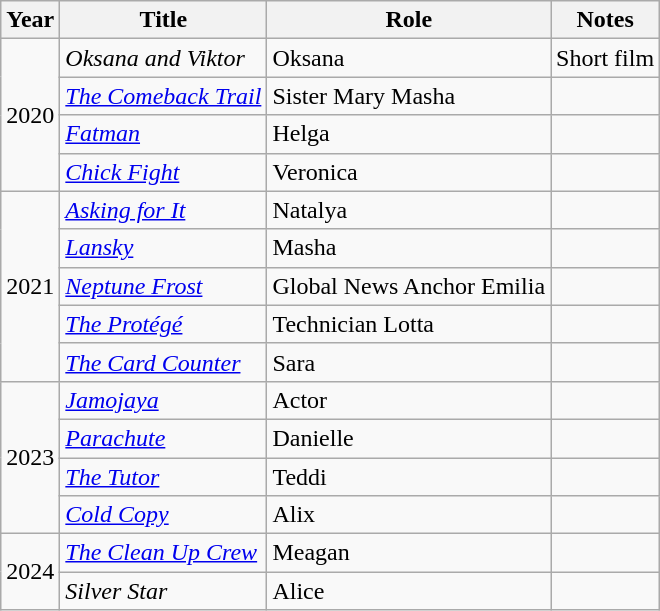<table class="wikitable sortable">
<tr>
<th>Year</th>
<th>Title</th>
<th>Role</th>
<th class="unsortable">Notes</th>
</tr>
<tr>
<td rowspan="4">2020</td>
<td><em>Oksana and Viktor</em></td>
<td>Oksana</td>
<td>Short film</td>
</tr>
<tr>
<td><em><a href='#'>The Comeback Trail</a></em></td>
<td>Sister Mary Masha</td>
<td></td>
</tr>
<tr>
<td><em><a href='#'>Fatman</a></em></td>
<td>Helga</td>
<td></td>
</tr>
<tr>
<td><em><a href='#'>Chick Fight</a></em></td>
<td>Veronica</td>
<td></td>
</tr>
<tr>
<td rowspan="5">2021</td>
<td><em><a href='#'>Asking for It</a></em></td>
<td>Natalya</td>
<td></td>
</tr>
<tr>
<td><em><a href='#'>Lansky</a></em></td>
<td>Masha</td>
<td></td>
</tr>
<tr>
<td><em><a href='#'>Neptune Frost</a></em></td>
<td>Global News Anchor Emilia</td>
<td></td>
</tr>
<tr>
<td><em><a href='#'>The Protégé</a></em></td>
<td>Technician Lotta</td>
<td></td>
</tr>
<tr>
<td><em><a href='#'>The Card Counter</a></em></td>
<td>Sara</td>
<td></td>
</tr>
<tr>
<td rowspan="4">2023</td>
<td><em><a href='#'>Jamojaya</a></em></td>
<td>Actor</td>
<td></td>
</tr>
<tr>
<td><em><a href='#'>Parachute</a></em></td>
<td>Danielle</td>
<td></td>
</tr>
<tr>
<td><em><a href='#'>The Tutor</a></em></td>
<td>Teddi</td>
<td></td>
</tr>
<tr>
<td><em><a href='#'>Cold Copy</a></em></td>
<td>Alix</td>
<td></td>
</tr>
<tr>
<td rowspan="2">2024</td>
<td><em><a href='#'>The Clean Up Crew</a></em></td>
<td>Meagan</td>
<td></td>
</tr>
<tr>
<td><em>Silver Star</em></td>
<td>Alice</td>
<td></td>
</tr>
</table>
